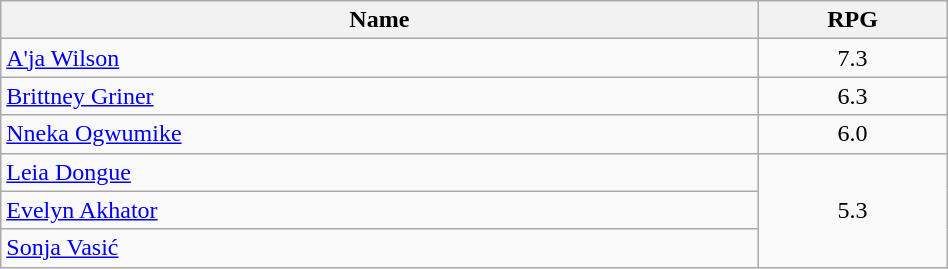<table class=wikitable width="50%">
<tr>
<th width="80%">Name</th>
<th width="20%">RPG</th>
</tr>
<tr>
<td> <a href='#'>A'ja Wilson</a></td>
<td align=center>7.3</td>
</tr>
<tr>
<td> <a href='#'>Brittney Griner</a></td>
<td align=center>6.3</td>
</tr>
<tr>
<td> <a href='#'>Nneka Ogwumike</a></td>
<td align=center>6.0</td>
</tr>
<tr>
<td> <a href='#'>Leia Dongue</a></td>
<td align=center rowspan=3>5.3</td>
</tr>
<tr>
<td> <a href='#'>Evelyn Akhator</a></td>
</tr>
<tr>
<td> <a href='#'>Sonja Vasić</a></td>
</tr>
</table>
